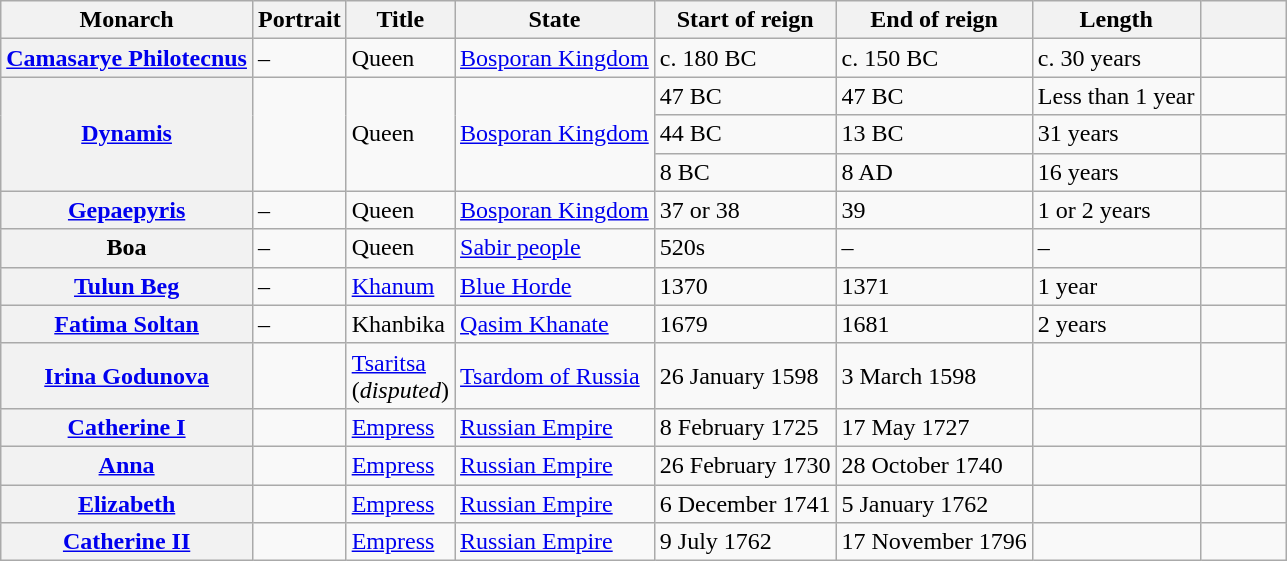<table class="wikitable sortable">
<tr>
<th>Monarch</th>
<th>Portrait</th>
<th>Title</th>
<th>State</th>
<th>Start of reign</th>
<th>End of reign</th>
<th>Length</th>
<th class="unsortable" width=50px></th>
</tr>
<tr>
<th><a href='#'>Camasarye Philotecnus</a></th>
<td>–</td>
<td>Queen</td>
<td><a href='#'>Bosporan Kingdom</a></td>
<td>c. 180 BC</td>
<td>c. 150 BC</td>
<td>c. 30 years</td>
<td></td>
</tr>
<tr>
<th rowspan="3"><a href='#'>Dynamis</a></th>
<td rowspan="3"></td>
<td rowspan="3">Queen</td>
<td rowspan="3"><a href='#'>Bosporan Kingdom</a></td>
<td>47 BC</td>
<td>47 BC</td>
<td>Less than 1 year</td>
<td></td>
</tr>
<tr>
<td>44 BC</td>
<td>13 BC</td>
<td>31 years</td>
<td></td>
</tr>
<tr>
<td>8 BC</td>
<td>8 AD</td>
<td>16 years</td>
<td></td>
</tr>
<tr>
<th><a href='#'>Gepaepyris</a></th>
<td>–</td>
<td>Queen</td>
<td><a href='#'>Bosporan Kingdom</a></td>
<td>37 or 38</td>
<td>39</td>
<td>1 or 2 years</td>
<td></td>
</tr>
<tr>
<th>Boa</th>
<td>–</td>
<td>Queen</td>
<td><a href='#'>Sabir people</a></td>
<td>520s</td>
<td>–</td>
<td>–</td>
<td></td>
</tr>
<tr>
<th><a href='#'>Tulun Beg</a></th>
<td>–</td>
<td><a href='#'>Khanum</a></td>
<td><a href='#'>Blue Horde</a></td>
<td>1370</td>
<td>1371</td>
<td>1 year</td>
<td></td>
</tr>
<tr>
<th><a href='#'>Fatima Soltan</a></th>
<td>–</td>
<td>Khanbika</td>
<td><a href='#'>Qasim Khanate</a></td>
<td>1679</td>
<td>1681</td>
<td>2 years</td>
<td></td>
</tr>
<tr>
<th><a href='#'>Irina Godunova</a></th>
<td></td>
<td><a href='#'>Tsaritsa</a><br>(<em>disputed</em>)</td>
<td><a href='#'>Tsardom of Russia</a></td>
<td>26 January 1598</td>
<td>3 March 1598</td>
<td></td>
<td></td>
</tr>
<tr>
<th><a href='#'>Catherine I</a></th>
<td></td>
<td><a href='#'>Empress</a></td>
<td><a href='#'>Russian Empire</a></td>
<td>8 February 1725</td>
<td>17 May 1727</td>
<td></td>
<td></td>
</tr>
<tr>
<th><a href='#'>Anna</a></th>
<td></td>
<td><a href='#'>Empress</a></td>
<td><a href='#'>Russian Empire</a></td>
<td>26 February 1730</td>
<td>28 October 1740</td>
<td></td>
<td></td>
</tr>
<tr>
<th><a href='#'>Elizabeth</a></th>
<td></td>
<td><a href='#'>Empress</a></td>
<td><a href='#'>Russian Empire</a></td>
<td>6 December 1741</td>
<td>5 January 1762</td>
<td></td>
<td></td>
</tr>
<tr>
<th><a href='#'>Catherine II</a></th>
<td></td>
<td><a href='#'>Empress</a></td>
<td><a href='#'>Russian Empire</a></td>
<td>9 July 1762</td>
<td>17 November 1796</td>
<td></td>
<td></td>
</tr>
</table>
